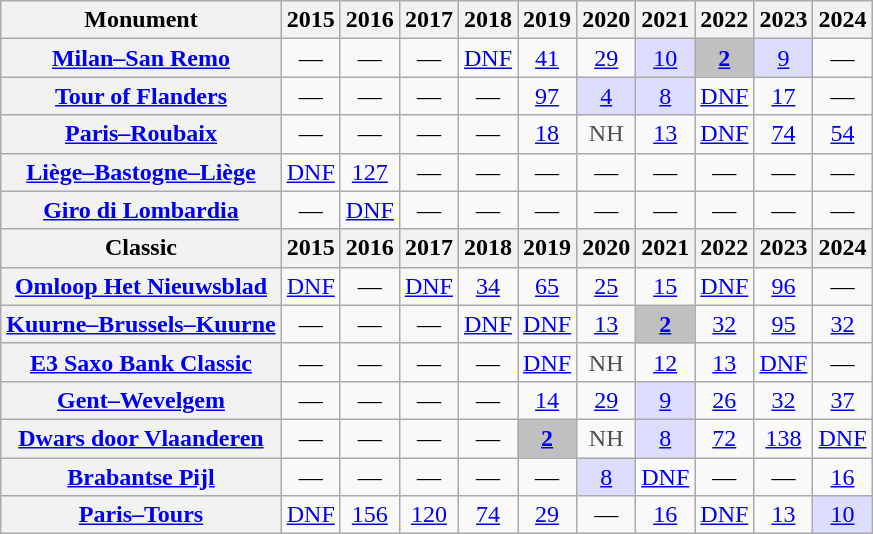<table class="wikitable plainrowheaders">
<tr>
<th>Monument</th>
<th scope="col">2015</th>
<th scope="col">2016</th>
<th scope="col">2017</th>
<th scope="col">2018</th>
<th scope="col">2019</th>
<th scope="col">2020</th>
<th scope="col">2021</th>
<th scope="col">2022</th>
<th scope="col">2023</th>
<th scope="col">2024</th>
</tr>
<tr style="text-align:center;">
<th scope="row"><a href='#'>Milan–San Remo</a></th>
<td>—</td>
<td>—</td>
<td>—</td>
<td><a href='#'>DNF</a></td>
<td><a href='#'>41</a></td>
<td><a href='#'>29</a></td>
<td style="background:#ddf;"><a href='#'>10</a></td>
<td style="background:silver;"><a href='#'><strong>2</strong></a></td>
<td style="background:#ddf;"><a href='#'>9</a></td>
<td>—</td>
</tr>
<tr style="text-align:center;">
<th scope="row"><a href='#'>Tour of Flanders</a></th>
<td>—</td>
<td>—</td>
<td>—</td>
<td>—</td>
<td><a href='#'>97</a></td>
<td style="background:#ddf;"><a href='#'>4</a></td>
<td style="background:#ddf;"><a href='#'>8</a></td>
<td><a href='#'>DNF</a></td>
<td><a href='#'>17</a></td>
<td>—</td>
</tr>
<tr style="text-align:center;">
<th scope="row"><a href='#'>Paris–Roubaix</a></th>
<td>—</td>
<td>—</td>
<td>—</td>
<td>—</td>
<td><a href='#'>18</a></td>
<td style="color:#4d4d4d;">NH</td>
<td><a href='#'>13</a></td>
<td><a href='#'>DNF</a></td>
<td><a href='#'>74</a></td>
<td><a href='#'>54</a></td>
</tr>
<tr style="text-align:center;">
<th scope="row"><a href='#'>Liège–Bastogne–Liège</a></th>
<td><a href='#'>DNF</a></td>
<td><a href='#'>127</a></td>
<td>—</td>
<td>—</td>
<td>—</td>
<td>—</td>
<td>—</td>
<td>—</td>
<td>—</td>
<td>—</td>
</tr>
<tr style="text-align:center;">
<th scope="row"><a href='#'>Giro di Lombardia</a></th>
<td>—</td>
<td><a href='#'>DNF</a></td>
<td>—</td>
<td>—</td>
<td>—</td>
<td>—</td>
<td>—</td>
<td>—</td>
<td>—</td>
<td>—</td>
</tr>
<tr>
<th>Classic</th>
<th scope="col">2015</th>
<th scope="col">2016</th>
<th scope="col">2017</th>
<th scope="col">2018</th>
<th scope="col">2019</th>
<th scope="col">2020</th>
<th scope="col">2021</th>
<th scope="col">2022</th>
<th scope="col">2023</th>
<th scope="col">2024</th>
</tr>
<tr style="text-align:center;">
<th scope="row"><a href='#'>Omloop Het Nieuwsblad</a></th>
<td><a href='#'>DNF</a></td>
<td>—</td>
<td><a href='#'>DNF</a></td>
<td><a href='#'>34</a></td>
<td><a href='#'>65</a></td>
<td><a href='#'>25</a></td>
<td><a href='#'>15</a></td>
<td><a href='#'>DNF</a></td>
<td><a href='#'>96</a></td>
<td>—</td>
</tr>
<tr style="text-align:center;">
<th scope="row"><a href='#'>Kuurne–Brussels–Kuurne</a></th>
<td>—</td>
<td>—</td>
<td>—</td>
<td><a href='#'>DNF</a></td>
<td><a href='#'>DNF</a></td>
<td><a href='#'>13</a></td>
<td style="background:silver;"><a href='#'><strong>2</strong></a></td>
<td><a href='#'>32</a></td>
<td><a href='#'>95</a></td>
<td><a href='#'>32</a></td>
</tr>
<tr style="text-align:center;">
<th scope="row"><a href='#'>E3 Saxo Bank Classic</a></th>
<td>—</td>
<td>—</td>
<td>—</td>
<td>—</td>
<td><a href='#'>DNF</a></td>
<td style="color:#4d4d4d;">NH</td>
<td><a href='#'>12</a></td>
<td><a href='#'>13</a></td>
<td><a href='#'>DNF</a></td>
<td>—</td>
</tr>
<tr style="text-align:center;">
<th scope="row"><a href='#'>Gent–Wevelgem</a></th>
<td>—</td>
<td>—</td>
<td>—</td>
<td>—</td>
<td><a href='#'>14</a></td>
<td><a href='#'>29</a></td>
<td style="background:#ddf;"><a href='#'>9</a></td>
<td><a href='#'>26</a></td>
<td><a href='#'>32</a></td>
<td><a href='#'>37</a></td>
</tr>
<tr style="text-align:center;">
<th scope="row"><a href='#'>Dwars door Vlaanderen</a></th>
<td>—</td>
<td>—</td>
<td>—</td>
<td>—</td>
<td style="background:silver;"><a href='#'><strong>2</strong></a></td>
<td style="color:#4d4d4d;">NH</td>
<td style="background:#ddf;"><a href='#'>8</a></td>
<td><a href='#'>72</a></td>
<td><a href='#'>138</a></td>
<td><a href='#'>DNF</a></td>
</tr>
<tr style="text-align:center;">
<th scope="row"><a href='#'>Brabantse Pijl</a></th>
<td>—</td>
<td>—</td>
<td>—</td>
<td>—</td>
<td>—</td>
<td style="background:#ddf;"><a href='#'>8</a></td>
<td><a href='#'>DNF</a></td>
<td>—</td>
<td>—</td>
<td><a href='#'>16</a></td>
</tr>
<tr style="text-align:center;">
<th scope="row"><a href='#'>Paris–Tours</a></th>
<td><a href='#'>DNF</a></td>
<td><a href='#'>156</a></td>
<td><a href='#'>120</a></td>
<td><a href='#'>74</a></td>
<td><a href='#'>29</a></td>
<td>—</td>
<td><a href='#'>16</a></td>
<td><a href='#'>DNF</a></td>
<td><a href='#'>13</a></td>
<td style="background:#ddf;"><a href='#'>10</a></td>
</tr>
</table>
